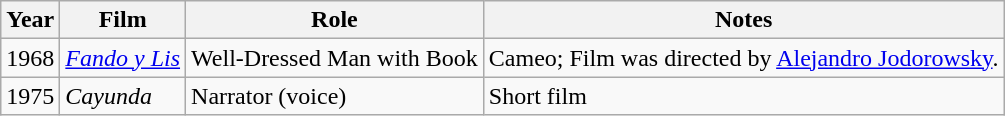<table class="wikitable">
<tr>
<th>Year</th>
<th>Film</th>
<th>Role</th>
<th>Notes</th>
</tr>
<tr>
<td>1968</td>
<td><em><a href='#'>Fando y Lis</a></em></td>
<td>Well-Dressed Man with Book</td>
<td>Cameo; Film was directed by <a href='#'>Alejandro Jodorowsky</a>.</td>
</tr>
<tr>
<td>1975</td>
<td><em>Cayunda</em></td>
<td>Narrator (voice)</td>
<td>Short film</td>
</tr>
</table>
